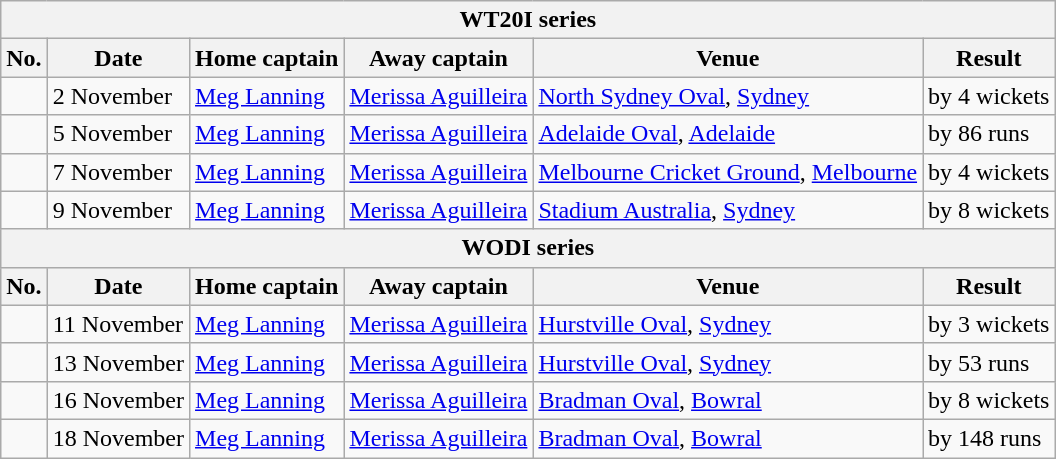<table class="wikitable">
<tr>
<th colspan="9">WT20I series</th>
</tr>
<tr>
<th>No.</th>
<th>Date</th>
<th>Home captain</th>
<th>Away captain</th>
<th>Venue</th>
<th>Result</th>
</tr>
<tr>
<td></td>
<td>2 November</td>
<td><a href='#'>Meg Lanning</a></td>
<td><a href='#'>Merissa Aguilleira</a></td>
<td><a href='#'>North Sydney Oval</a>, <a href='#'>Sydney</a></td>
<td> by 4 wickets</td>
</tr>
<tr>
<td></td>
<td>5 November</td>
<td><a href='#'>Meg Lanning</a></td>
<td><a href='#'>Merissa Aguilleira</a></td>
<td><a href='#'>Adelaide Oval</a>, <a href='#'>Adelaide</a></td>
<td> by 86 runs</td>
</tr>
<tr>
<td></td>
<td>7 November</td>
<td><a href='#'>Meg Lanning</a></td>
<td><a href='#'>Merissa Aguilleira</a></td>
<td><a href='#'>Melbourne Cricket Ground</a>, <a href='#'>Melbourne</a></td>
<td> by 4 wickets</td>
</tr>
<tr>
<td></td>
<td>9 November</td>
<td><a href='#'>Meg Lanning</a></td>
<td><a href='#'>Merissa Aguilleira</a></td>
<td><a href='#'>Stadium Australia</a>, <a href='#'>Sydney</a></td>
<td> by 8 wickets</td>
</tr>
<tr>
<th colspan="9">WODI series</th>
</tr>
<tr>
<th>No.</th>
<th>Date</th>
<th>Home captain</th>
<th>Away captain</th>
<th>Venue</th>
<th>Result</th>
</tr>
<tr>
<td></td>
<td>11 November</td>
<td><a href='#'>Meg Lanning</a></td>
<td><a href='#'>Merissa Aguilleira</a></td>
<td><a href='#'>Hurstville Oval</a>, <a href='#'>Sydney</a></td>
<td> by 3 wickets</td>
</tr>
<tr>
<td></td>
<td>13 November</td>
<td><a href='#'>Meg Lanning</a></td>
<td><a href='#'>Merissa Aguilleira</a></td>
<td><a href='#'>Hurstville Oval</a>, <a href='#'>Sydney</a></td>
<td> by 53 runs</td>
</tr>
<tr>
<td></td>
<td>16 November</td>
<td><a href='#'>Meg Lanning</a></td>
<td><a href='#'>Merissa Aguilleira</a></td>
<td><a href='#'>Bradman Oval</a>, <a href='#'>Bowral</a></td>
<td> by 8 wickets</td>
</tr>
<tr>
<td></td>
<td>18 November</td>
<td><a href='#'>Meg Lanning</a></td>
<td><a href='#'>Merissa Aguilleira</a></td>
<td><a href='#'>Bradman Oval</a>, <a href='#'>Bowral</a></td>
<td> by 148 runs</td>
</tr>
</table>
